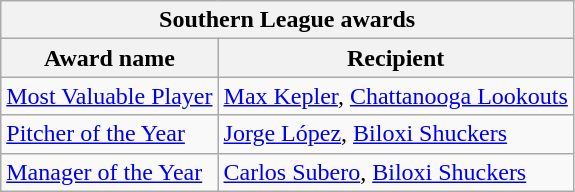<table class="wikitable">
<tr>
<th colspan="2">Southern League awards</th>
</tr>
<tr>
<th>Award name</th>
<th>Recipient</th>
</tr>
<tr>
<td><a href='#'>Most Valuable Player</a></td>
<td><a href='#'>Max Kepler</a>, <a href='#'>Chattanooga Lookouts</a></td>
</tr>
<tr>
<td><a href='#'>Pitcher of the Year</a></td>
<td><a href='#'>Jorge López</a>, <a href='#'>Biloxi Shuckers</a></td>
</tr>
<tr>
<td><a href='#'>Manager of the Year</a></td>
<td><a href='#'>Carlos Subero</a>, <a href='#'>Biloxi Shuckers</a></td>
</tr>
</table>
